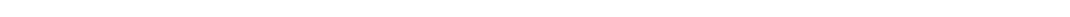<table style="width:88%; text-align:center;">
<tr style="color:white;">
<td style="background:"><strong>6</strong></td>
<td style="background:"><strong>7</strong></td>
<td style="background:"><strong>19</strong></td>
</tr>
</table>
